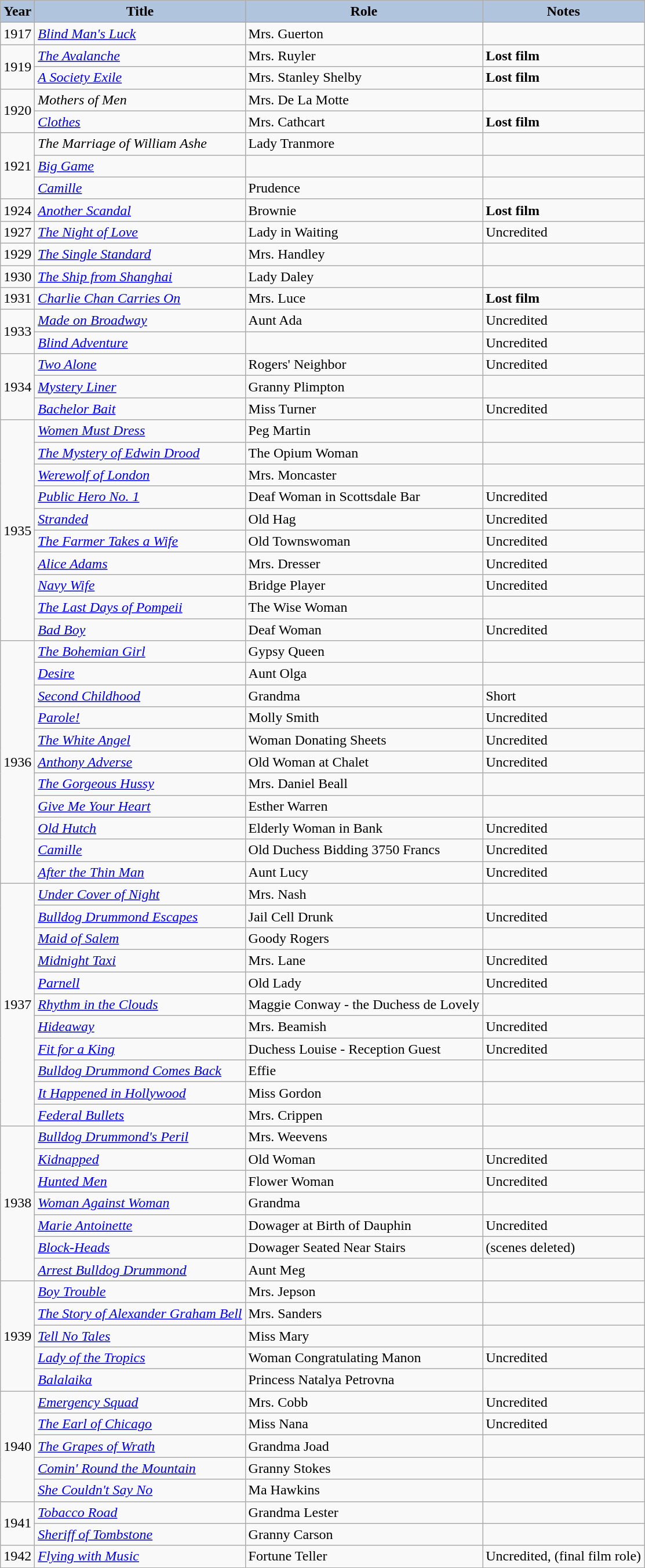<table class="wikitable">
<tr>
<th style="background:#B0C4DE;">Year</th>
<th style="background:#B0C4DE;">Title</th>
<th style="background:#B0C4DE;">Role</th>
<th style="background:#B0C4DE;">Notes</th>
</tr>
<tr>
<td>1917</td>
<td><em><a href='#'>Blind Man's Luck</a></em></td>
<td>Mrs. Guerton</td>
<td></td>
</tr>
<tr>
<td rowspan=2>1919</td>
<td><em><a href='#'>The Avalanche</a></em></td>
<td>Mrs. Ruyler</td>
<td><strong>Lost film</strong></td>
</tr>
<tr>
<td><em><a href='#'>A Society Exile</a></em></td>
<td>Mrs. Stanley Shelby</td>
<td><strong>Lost film</strong></td>
</tr>
<tr>
<td rowspan=2>1920</td>
<td><em>Mothers of Men</em></td>
<td>Mrs. De La Motte</td>
<td></td>
</tr>
<tr>
<td><em><a href='#'>Clothes</a></em></td>
<td>Mrs. Cathcart</td>
<td><strong>Lost film</strong></td>
</tr>
<tr>
<td rowspan=3>1921</td>
<td><em>The Marriage of William Ashe</em></td>
<td>Lady Tranmore</td>
<td></td>
</tr>
<tr>
<td><em><a href='#'>Big Game</a></em></td>
<td></td>
<td></td>
</tr>
<tr>
<td><em><a href='#'>Camille</a></em></td>
<td>Prudence</td>
<td></td>
</tr>
<tr>
<td>1924</td>
<td><em><a href='#'>Another Scandal</a></em></td>
<td>Brownie</td>
<td><strong>Lost film</strong></td>
</tr>
<tr>
<td>1927</td>
<td><em><a href='#'>The Night of Love</a></em></td>
<td>Lady in Waiting</td>
<td>Uncredited</td>
</tr>
<tr>
<td>1929</td>
<td><em><a href='#'>The Single Standard</a></em></td>
<td>Mrs. Handley</td>
<td></td>
</tr>
<tr>
<td>1930</td>
<td><em><a href='#'>The Ship from Shanghai</a></em></td>
<td>Lady Daley</td>
<td></td>
</tr>
<tr>
<td>1931</td>
<td><em><a href='#'>Charlie Chan Carries On</a></em></td>
<td>Mrs. Luce</td>
<td><strong>Lost film</strong></td>
</tr>
<tr>
<td rowspan=2>1933</td>
<td><em><a href='#'>Made on Broadway</a></em></td>
<td>Aunt Ada</td>
<td>Uncredited</td>
</tr>
<tr>
<td><em><a href='#'>Blind Adventure</a></em></td>
<td></td>
<td>Uncredited</td>
</tr>
<tr>
<td rowspan=3>1934</td>
<td><em><a href='#'>Two Alone</a></em></td>
<td>Rogers' Neighbor</td>
<td>Uncredited</td>
</tr>
<tr>
<td><em><a href='#'>Mystery Liner</a></em></td>
<td>Granny Plimpton</td>
<td></td>
</tr>
<tr>
<td><em><a href='#'>Bachelor Bait</a></em></td>
<td>Miss Turner</td>
<td>Uncredited</td>
</tr>
<tr>
<td rowspan=10>1935</td>
<td><em><a href='#'>Women Must Dress</a></em></td>
<td>Peg Martin</td>
<td></td>
</tr>
<tr>
<td><em><a href='#'>The Mystery of Edwin Drood</a></em></td>
<td>The Opium Woman</td>
<td></td>
</tr>
<tr>
<td><em><a href='#'>Werewolf of London</a></em></td>
<td>Mrs. Moncaster</td>
<td></td>
</tr>
<tr>
<td><em><a href='#'>Public Hero No. 1</a></em></td>
<td>Deaf Woman in Scottsdale Bar</td>
<td>Uncredited</td>
</tr>
<tr>
<td><em><a href='#'>Stranded</a></em></td>
<td>Old Hag</td>
<td>Uncredited</td>
</tr>
<tr>
<td><em><a href='#'>The Farmer Takes a Wife</a></em></td>
<td>Old Townswoman</td>
<td>Uncredited</td>
</tr>
<tr>
<td><em><a href='#'>Alice Adams</a></em></td>
<td>Mrs. Dresser</td>
<td>Uncredited</td>
</tr>
<tr>
<td><em><a href='#'>Navy Wife</a></em></td>
<td>Bridge Player</td>
<td>Uncredited</td>
</tr>
<tr>
<td><em><a href='#'>The Last Days of Pompeii</a></em></td>
<td>The Wise Woman</td>
<td></td>
</tr>
<tr>
<td><em><a href='#'>Bad Boy</a></em></td>
<td>Deaf Woman</td>
<td>Uncredited</td>
</tr>
<tr>
<td rowspan=11>1936</td>
<td><em><a href='#'>The Bohemian Girl</a></em></td>
<td>Gypsy Queen</td>
<td></td>
</tr>
<tr>
<td><em><a href='#'>Desire</a></em></td>
<td>Aunt Olga</td>
<td></td>
</tr>
<tr>
<td><em><a href='#'>Second Childhood</a></em></td>
<td>Grandma</td>
<td>Short</td>
</tr>
<tr>
<td><em><a href='#'>Parole!</a></em></td>
<td>Molly Smith</td>
<td>Uncredited</td>
</tr>
<tr>
<td><em><a href='#'>The White Angel</a></em></td>
<td>Woman Donating Sheets</td>
<td>Uncredited</td>
</tr>
<tr>
<td><em><a href='#'>Anthony Adverse</a></em></td>
<td>Old Woman at Chalet</td>
<td>Uncredited</td>
</tr>
<tr>
<td><em><a href='#'>The Gorgeous Hussy</a></em></td>
<td>Mrs. Daniel Beall</td>
<td></td>
</tr>
<tr>
<td><em><a href='#'>Give Me Your Heart</a></em></td>
<td>Esther Warren</td>
<td></td>
</tr>
<tr>
<td><em><a href='#'>Old Hutch</a></em></td>
<td>Elderly Woman in Bank</td>
<td>Uncredited</td>
</tr>
<tr>
<td><em><a href='#'>Camille</a></em></td>
<td>Old Duchess Bidding 3750 Francs</td>
<td>Uncredited</td>
</tr>
<tr>
<td><em><a href='#'>After the Thin Man</a></em></td>
<td>Aunt Lucy</td>
<td>Uncredited</td>
</tr>
<tr>
<td rowspan=11>1937</td>
<td><em><a href='#'>Under Cover of Night</a></em></td>
<td>Mrs. Nash</td>
<td></td>
</tr>
<tr>
<td><em><a href='#'>Bulldog Drummond Escapes</a></em></td>
<td>Jail Cell Drunk</td>
<td>Uncredited</td>
</tr>
<tr>
<td><em><a href='#'>Maid of Salem</a></em></td>
<td>Goody Rogers</td>
<td></td>
</tr>
<tr>
<td><em><a href='#'>Midnight Taxi</a></em></td>
<td>Mrs. Lane</td>
<td>Uncredited</td>
</tr>
<tr>
<td><em><a href='#'>Parnell</a></em></td>
<td>Old Lady</td>
<td>Uncredited</td>
</tr>
<tr>
<td><em><a href='#'>Rhythm in the Clouds</a></em></td>
<td>Maggie Conway - the Duchess de Lovely</td>
<td></td>
</tr>
<tr>
<td><em><a href='#'>Hideaway</a></em></td>
<td>Mrs. Beamish</td>
<td>Uncredited</td>
</tr>
<tr>
<td><em><a href='#'>Fit for a King</a></em></td>
<td>Duchess Louise - Reception Guest</td>
<td>Uncredited</td>
</tr>
<tr>
<td><em><a href='#'>Bulldog Drummond Comes Back</a></em></td>
<td>Effie</td>
<td></td>
</tr>
<tr>
<td><em><a href='#'>It Happened in Hollywood</a></em></td>
<td>Miss Gordon</td>
<td></td>
</tr>
<tr>
<td><em><a href='#'>Federal Bullets</a></em></td>
<td>Mrs. Crippen</td>
<td></td>
</tr>
<tr>
<td rowspan=7>1938</td>
<td><em><a href='#'>Bulldog Drummond's Peril</a></em></td>
<td>Mrs. Weevens</td>
<td></td>
</tr>
<tr>
<td><em><a href='#'>Kidnapped</a></em></td>
<td>Old Woman</td>
<td>Uncredited</td>
</tr>
<tr>
<td><em><a href='#'>Hunted Men</a></em></td>
<td>Flower Woman</td>
<td>Uncredited</td>
</tr>
<tr>
<td><em><a href='#'>Woman Against Woman</a></em></td>
<td>Grandma</td>
<td></td>
</tr>
<tr>
<td><em><a href='#'>Marie Antoinette</a></em></td>
<td>Dowager at Birth of Dauphin</td>
<td>Uncredited</td>
</tr>
<tr>
<td><em><a href='#'>Block-Heads</a></em></td>
<td>Dowager Seated Near Stairs</td>
<td>(scenes deleted)</td>
</tr>
<tr>
<td><em><a href='#'>Arrest Bulldog Drummond</a></em></td>
<td>Aunt Meg</td>
<td></td>
</tr>
<tr>
<td rowspan=5>1939</td>
<td><em><a href='#'>Boy Trouble</a></em></td>
<td>Mrs. Jepson</td>
<td></td>
</tr>
<tr>
<td><em><a href='#'>The Story of Alexander Graham Bell</a></em></td>
<td>Mrs. Sanders</td>
<td></td>
</tr>
<tr>
<td><em><a href='#'>Tell No Tales</a></em></td>
<td>Miss Mary</td>
<td></td>
</tr>
<tr>
<td><em><a href='#'>Lady of the Tropics</a></em></td>
<td>Woman Congratulating Manon</td>
<td>Uncredited</td>
</tr>
<tr>
<td><em><a href='#'>Balalaika</a></em></td>
<td>Princess Natalya Petrovna</td>
<td></td>
</tr>
<tr>
<td rowspan=5>1940</td>
<td><em><a href='#'>Emergency Squad</a></em></td>
<td>Mrs. Cobb</td>
<td>Uncredited</td>
</tr>
<tr>
<td><em><a href='#'>The Earl of Chicago</a></em></td>
<td>Miss Nana</td>
<td>Uncredited</td>
</tr>
<tr>
<td><em><a href='#'>The Grapes of Wrath</a></em></td>
<td>Grandma Joad</td>
<td></td>
</tr>
<tr>
<td><em><a href='#'>Comin' Round the Mountain</a></em></td>
<td>Granny Stokes</td>
<td></td>
</tr>
<tr>
<td><em><a href='#'>She Couldn't Say No</a></em></td>
<td>Ma Hawkins</td>
<td></td>
</tr>
<tr>
<td rowspan=2>1941</td>
<td><em><a href='#'>Tobacco Road</a></em></td>
<td>Grandma Lester</td>
<td></td>
</tr>
<tr>
<td><em><a href='#'>Sheriff of Tombstone</a></em></td>
<td>Granny Carson</td>
<td></td>
</tr>
<tr>
<td>1942</td>
<td><em><a href='#'>Flying with Music</a></em></td>
<td>Fortune Teller</td>
<td>Uncredited, (final film role)</td>
</tr>
</table>
